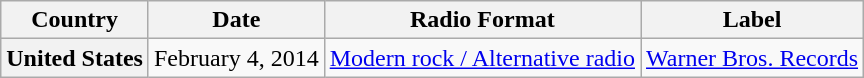<table class="wikitable plainrowheaders">
<tr>
<th scope="col">Country</th>
<th scope="col">Date</th>
<th scope="col">Radio Format</th>
<th scope="col">Label</th>
</tr>
<tr>
<th scope="row">United States</th>
<td>February 4, 2014</td>
<td><a href='#'>Modern rock / Alternative radio</a></td>
<td><a href='#'>Warner Bros. Records</a></td>
</tr>
</table>
